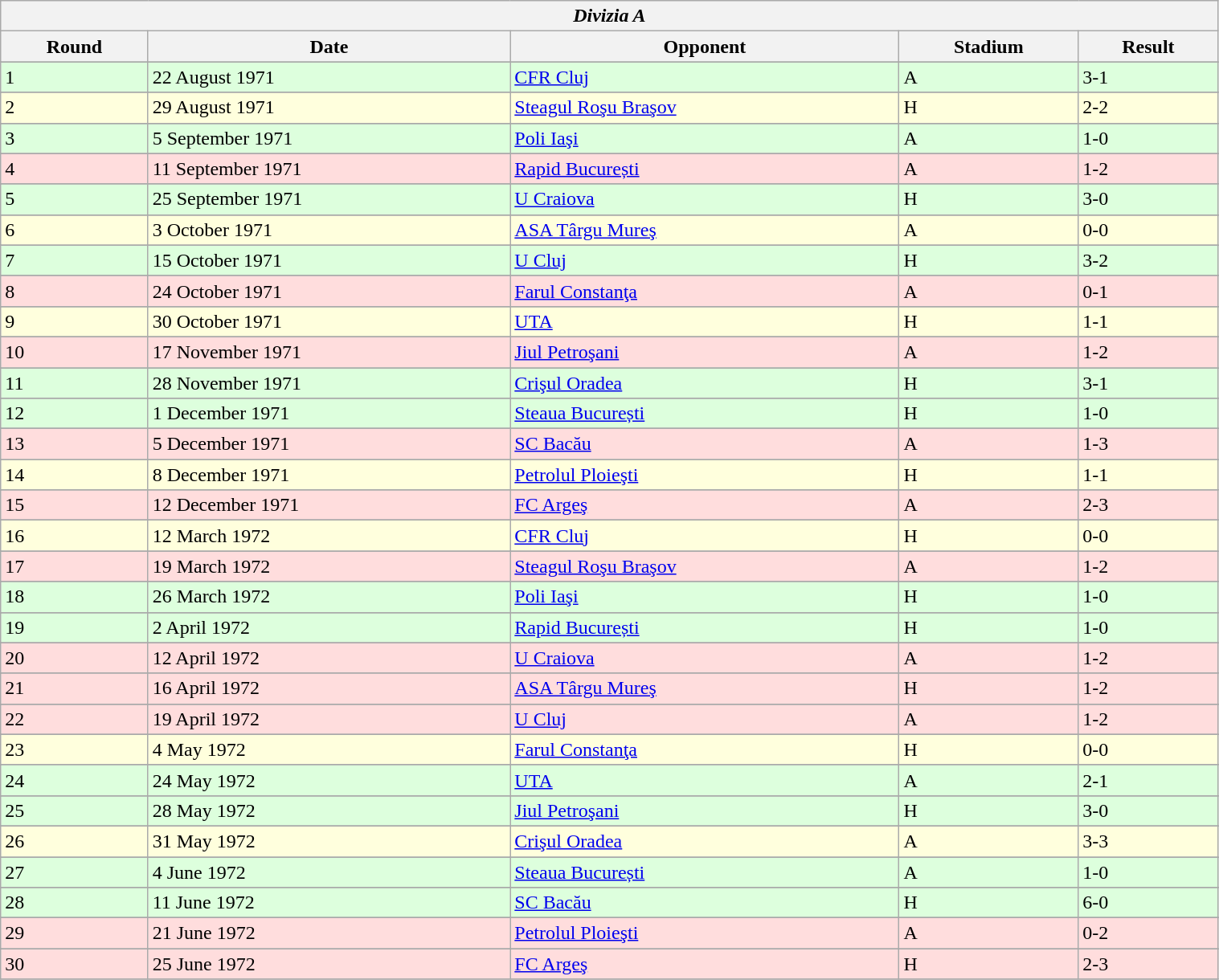<table class="wikitable" style="width:80%;">
<tr>
<th colspan="5" style="text-align:center;"><em>Divizia A</em></th>
</tr>
<tr>
<th>Round</th>
<th>Date</th>
<th>Opponent</th>
<th>Stadium</th>
<th>Result</th>
</tr>
<tr>
</tr>
<tr bgcolor="#ddffdd">
<td>1</td>
<td>22 August 1971</td>
<td><a href='#'>CFR Cluj</a></td>
<td>A</td>
<td>3-1</td>
</tr>
<tr>
</tr>
<tr bgcolor="#ffffdd">
<td>2</td>
<td>29 August 1971</td>
<td><a href='#'>Steagul Roşu Braşov</a></td>
<td>H</td>
<td>2-2</td>
</tr>
<tr>
</tr>
<tr bgcolor="#ddffdd">
<td>3</td>
<td>5 September 1971</td>
<td><a href='#'>Poli Iaşi</a></td>
<td>A</td>
<td>1-0</td>
</tr>
<tr>
</tr>
<tr bgcolor="#ffdddd">
<td>4</td>
<td>11 September 1971</td>
<td><a href='#'>Rapid București</a></td>
<td>A</td>
<td>1-2</td>
</tr>
<tr>
</tr>
<tr bgcolor="#ddffdd">
<td>5</td>
<td>25 September 1971</td>
<td><a href='#'>U Craiova</a></td>
<td>H</td>
<td>3-0</td>
</tr>
<tr>
</tr>
<tr bgcolor="#ffffdd">
<td>6</td>
<td>3 October 1971</td>
<td><a href='#'>ASA Târgu Mureş</a></td>
<td>A</td>
<td>0-0</td>
</tr>
<tr>
</tr>
<tr bgcolor="#ddffdd">
<td>7</td>
<td>15 October 1971</td>
<td><a href='#'>U Cluj</a></td>
<td>H</td>
<td>3-2</td>
</tr>
<tr>
</tr>
<tr bgcolor="#ffdddd">
<td>8</td>
<td>24 October 1971</td>
<td><a href='#'>Farul Constanţa</a></td>
<td>A</td>
<td>0-1</td>
</tr>
<tr>
</tr>
<tr bgcolor="#ffffdd">
<td>9</td>
<td>30 October 1971</td>
<td><a href='#'>UTA</a></td>
<td>H</td>
<td>1-1</td>
</tr>
<tr>
</tr>
<tr bgcolor="#ffdddd">
<td>10</td>
<td>17 November 1971</td>
<td><a href='#'>Jiul Petroşani</a></td>
<td>A</td>
<td>1-2</td>
</tr>
<tr>
</tr>
<tr bgcolor="#ddffdd">
<td>11</td>
<td>28 November 1971</td>
<td><a href='#'>Crişul Oradea</a></td>
<td>H</td>
<td>3-1</td>
</tr>
<tr>
</tr>
<tr bgcolor="#ddffdd">
<td>12</td>
<td>1 December 1971</td>
<td><a href='#'>Steaua București</a></td>
<td>H</td>
<td>1-0</td>
</tr>
<tr>
</tr>
<tr bgcolor="#ffdddd">
<td>13</td>
<td>5 December 1971</td>
<td><a href='#'>SC Bacău</a></td>
<td>A</td>
<td>1-3</td>
</tr>
<tr>
</tr>
<tr bgcolor="#ffffdd">
<td>14</td>
<td>8 December 1971</td>
<td><a href='#'>Petrolul Ploieşti</a></td>
<td>H</td>
<td>1-1</td>
</tr>
<tr>
</tr>
<tr bgcolor="#ffdddd">
<td>15</td>
<td>12 December 1971</td>
<td><a href='#'>FC Argeş</a></td>
<td>A</td>
<td>2-3</td>
</tr>
<tr>
</tr>
<tr bgcolor="#ffffdd">
<td>16</td>
<td>12 March 1972</td>
<td><a href='#'>CFR Cluj</a></td>
<td>H</td>
<td>0-0</td>
</tr>
<tr>
</tr>
<tr bgcolor="#ffdddd">
<td>17</td>
<td>19 March 1972</td>
<td><a href='#'>Steagul Roşu Braşov</a></td>
<td>A</td>
<td>1-2</td>
</tr>
<tr>
</tr>
<tr bgcolor="#ddffdd">
<td>18</td>
<td>26 March 1972</td>
<td><a href='#'>Poli Iaşi</a></td>
<td>H</td>
<td>1-0</td>
</tr>
<tr>
</tr>
<tr bgcolor="#ddffdd">
<td>19</td>
<td>2 April 1972</td>
<td><a href='#'>Rapid București</a></td>
<td>H</td>
<td>1-0</td>
</tr>
<tr>
</tr>
<tr bgcolor="#ffdddd">
<td>20</td>
<td>12 April 1972</td>
<td><a href='#'>U Craiova</a></td>
<td>A</td>
<td>1-2</td>
</tr>
<tr>
</tr>
<tr bgcolor="#ffdddd">
<td>21</td>
<td>16 April 1972</td>
<td><a href='#'>ASA Târgu Mureş</a></td>
<td>H</td>
<td>1-2</td>
</tr>
<tr>
</tr>
<tr bgcolor="#ffdddd">
<td>22</td>
<td>19 April 1972</td>
<td><a href='#'>U Cluj</a></td>
<td>A</td>
<td>1-2</td>
</tr>
<tr>
</tr>
<tr bgcolor="#ffffdd">
<td>23</td>
<td>4 May 1972</td>
<td><a href='#'>Farul Constanţa</a></td>
<td>H</td>
<td>0-0</td>
</tr>
<tr>
</tr>
<tr bgcolor="#ddffdd">
<td>24</td>
<td>24 May 1972</td>
<td><a href='#'>UTA</a></td>
<td>A</td>
<td>2-1</td>
</tr>
<tr>
</tr>
<tr bgcolor="#ddffdd">
<td>25</td>
<td>28 May 1972</td>
<td><a href='#'>Jiul Petroşani</a></td>
<td>H</td>
<td>3-0</td>
</tr>
<tr>
</tr>
<tr bgcolor="#ffffdd">
<td>26</td>
<td>31 May 1972</td>
<td><a href='#'>Crişul Oradea</a></td>
<td>A</td>
<td>3-3</td>
</tr>
<tr>
</tr>
<tr bgcolor="#ddffdd">
<td>27</td>
<td>4 June 1972</td>
<td><a href='#'>Steaua București</a></td>
<td>A</td>
<td>1-0</td>
</tr>
<tr>
</tr>
<tr bgcolor="#ddffdd">
<td>28</td>
<td>11 June 1972</td>
<td><a href='#'>SC Bacău</a></td>
<td>H</td>
<td>6-0</td>
</tr>
<tr>
</tr>
<tr bgcolor="#ffdddd">
<td>29</td>
<td>21 June 1972</td>
<td><a href='#'>Petrolul Ploieşti</a></td>
<td>A</td>
<td>0-2</td>
</tr>
<tr>
</tr>
<tr bgcolor="#ffdddd">
<td>30</td>
<td>25 June 1972</td>
<td><a href='#'>FC Argeş</a></td>
<td>H</td>
<td>2-3</td>
</tr>
<tr>
</tr>
</table>
